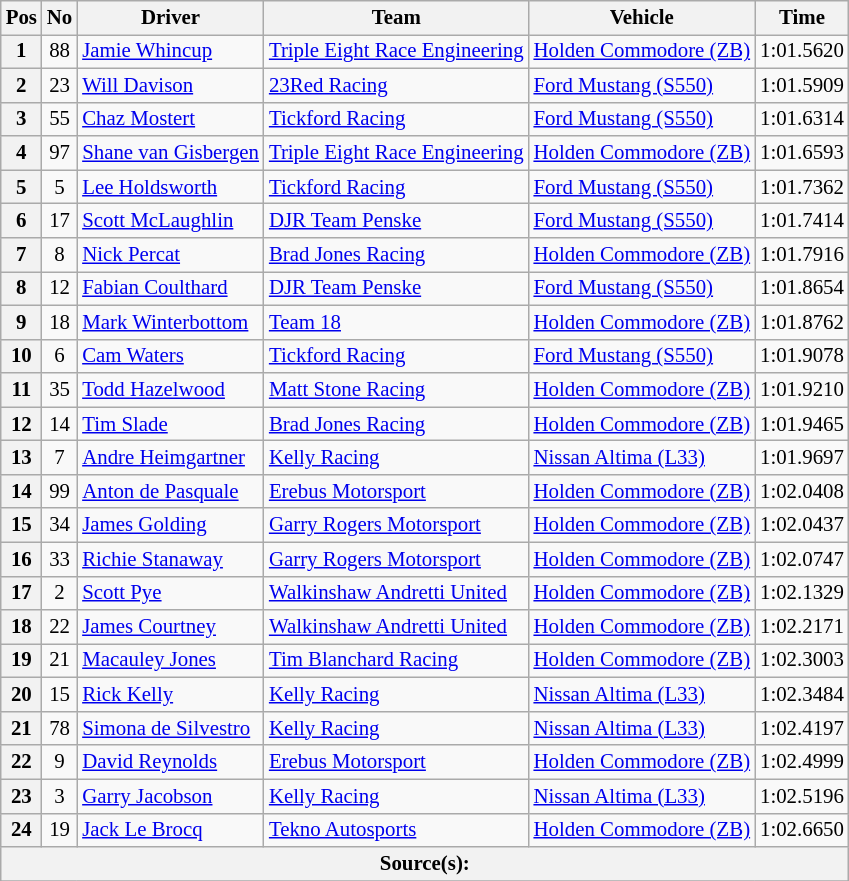<table class="wikitable" style="font-size: 87%">
<tr>
<th>Pos</th>
<th>No</th>
<th>Driver</th>
<th>Team</th>
<th>Vehicle</th>
<th>Time</th>
</tr>
<tr>
<th>1</th>
<td align="center">88</td>
<td> <a href='#'>Jamie Whincup</a></td>
<td><a href='#'>Triple Eight Race Engineering</a></td>
<td><a href='#'>Holden Commodore (ZB)</a></td>
<td>1:01.5620</td>
</tr>
<tr>
<th>2</th>
<td align="center">23</td>
<td> <a href='#'>Will Davison</a></td>
<td><a href='#'>23Red Racing</a></td>
<td><a href='#'>Ford Mustang (S550)</a></td>
<td>1:01.5909</td>
</tr>
<tr>
<th>3</th>
<td align="center">55</td>
<td> <a href='#'>Chaz Mostert</a></td>
<td><a href='#'>Tickford Racing</a></td>
<td><a href='#'>Ford Mustang (S550)</a></td>
<td>1:01.6314</td>
</tr>
<tr>
<th>4</th>
<td align="center">97</td>
<td> <a href='#'>Shane van Gisbergen</a></td>
<td><a href='#'>Triple Eight Race Engineering</a></td>
<td><a href='#'>Holden Commodore (ZB)</a></td>
<td>1:01.6593</td>
</tr>
<tr>
<th>5</th>
<td align="center">5</td>
<td> <a href='#'>Lee Holdsworth</a></td>
<td><a href='#'>Tickford Racing</a></td>
<td><a href='#'>Ford Mustang (S550)</a></td>
<td>1:01.7362</td>
</tr>
<tr>
<th>6</th>
<td align="center">17</td>
<td> <a href='#'>Scott McLaughlin</a></td>
<td><a href='#'>DJR Team Penske</a></td>
<td><a href='#'>Ford Mustang (S550)</a></td>
<td>1:01.7414</td>
</tr>
<tr>
<th>7</th>
<td align="center">8</td>
<td> <a href='#'>Nick Percat</a></td>
<td><a href='#'>Brad Jones Racing</a></td>
<td><a href='#'>Holden Commodore (ZB)</a></td>
<td>1:01.7916</td>
</tr>
<tr>
<th>8</th>
<td align="center">12</td>
<td> <a href='#'>Fabian Coulthard</a></td>
<td><a href='#'>DJR Team Penske</a></td>
<td><a href='#'>Ford Mustang (S550)</a></td>
<td>1:01.8654</td>
</tr>
<tr>
<th>9</th>
<td align="center">18</td>
<td> <a href='#'>Mark Winterbottom</a></td>
<td><a href='#'>Team 18</a></td>
<td><a href='#'>Holden Commodore (ZB)</a></td>
<td>1:01.8762</td>
</tr>
<tr>
<th>10</th>
<td align="center">6</td>
<td> <a href='#'>Cam Waters</a></td>
<td><a href='#'>Tickford Racing</a></td>
<td><a href='#'>Ford Mustang (S550)</a></td>
<td>1:01.9078</td>
</tr>
<tr>
<th>11</th>
<td align="center">35</td>
<td> <a href='#'>Todd Hazelwood</a></td>
<td><a href='#'>Matt Stone Racing</a></td>
<td><a href='#'>Holden Commodore (ZB)</a></td>
<td>1:01.9210</td>
</tr>
<tr>
<th>12</th>
<td align="center">14</td>
<td> <a href='#'>Tim Slade</a></td>
<td><a href='#'>Brad Jones Racing</a></td>
<td><a href='#'>Holden Commodore (ZB)</a></td>
<td>1:01.9465</td>
</tr>
<tr>
<th>13</th>
<td align="center">7</td>
<td> <a href='#'>Andre Heimgartner</a></td>
<td><a href='#'>Kelly Racing</a></td>
<td><a href='#'>Nissan Altima (L33)</a></td>
<td>1:01.9697</td>
</tr>
<tr>
<th>14</th>
<td align="center">99</td>
<td> <a href='#'>Anton de Pasquale</a></td>
<td><a href='#'>Erebus Motorsport</a></td>
<td><a href='#'>Holden Commodore (ZB)</a></td>
<td>1:02.0408</td>
</tr>
<tr>
<th>15</th>
<td align="center">34</td>
<td> <a href='#'>James Golding</a></td>
<td><a href='#'>Garry Rogers Motorsport</a></td>
<td><a href='#'>Holden Commodore (ZB)</a></td>
<td>1:02.0437</td>
</tr>
<tr>
<th>16</th>
<td align="center">33</td>
<td> <a href='#'>Richie Stanaway</a></td>
<td><a href='#'>Garry Rogers Motorsport</a></td>
<td><a href='#'>Holden Commodore (ZB)</a></td>
<td>1:02.0747</td>
</tr>
<tr>
<th>17</th>
<td align="center">2</td>
<td> <a href='#'>Scott Pye</a></td>
<td><a href='#'>Walkinshaw Andretti United</a></td>
<td><a href='#'>Holden Commodore (ZB)</a></td>
<td>1:02.1329</td>
</tr>
<tr>
<th>18</th>
<td align="center">22</td>
<td> <a href='#'>James Courtney</a></td>
<td><a href='#'>Walkinshaw Andretti United</a></td>
<td><a href='#'>Holden Commodore (ZB)</a></td>
<td>1:02.2171</td>
</tr>
<tr>
<th>19</th>
<td align="center">21</td>
<td> <a href='#'>Macauley Jones</a></td>
<td><a href='#'>Tim Blanchard Racing</a></td>
<td><a href='#'>Holden Commodore (ZB)</a></td>
<td>1:02.3003</td>
</tr>
<tr>
<th>20</th>
<td align="center">15</td>
<td> <a href='#'>Rick Kelly</a></td>
<td><a href='#'>Kelly Racing</a></td>
<td><a href='#'>Nissan Altima (L33)</a></td>
<td>1:02.3484</td>
</tr>
<tr>
<th>21</th>
<td align="center">78</td>
<td> <a href='#'>Simona de Silvestro</a></td>
<td><a href='#'>Kelly Racing</a></td>
<td><a href='#'>Nissan Altima (L33)</a></td>
<td>1:02.4197</td>
</tr>
<tr>
<th>22</th>
<td align="center">9</td>
<td> <a href='#'>David Reynolds</a></td>
<td><a href='#'>Erebus Motorsport</a></td>
<td><a href='#'>Holden Commodore (ZB)</a></td>
<td>1:02.4999</td>
</tr>
<tr>
<th>23</th>
<td align="center">3</td>
<td> <a href='#'>Garry Jacobson</a></td>
<td><a href='#'>Kelly Racing</a></td>
<td><a href='#'>Nissan Altima (L33)</a></td>
<td>1:02.5196</td>
</tr>
<tr>
<th>24</th>
<td align="center">19</td>
<td> <a href='#'>Jack Le Brocq</a></td>
<td><a href='#'>Tekno Autosports</a></td>
<td><a href='#'>Holden Commodore (ZB)</a></td>
<td>1:02.6650</td>
</tr>
<tr>
<th colspan="8">Source(s):</th>
</tr>
<tr>
</tr>
</table>
